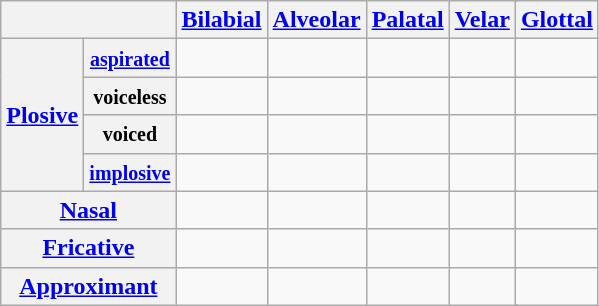<table class="wikitable" style="text-align: center">
<tr>
<th colspan="2"></th>
<th colspan="2"><a href='#'>Bilabial</a></th>
<th colspan="2"><a href='#'>Alveolar</a></th>
<th colspan="2"><a href='#'>Palatal</a></th>
<th colspan="2"><a href='#'>Velar</a></th>
<th><a href='#'>Glottal</a></th>
</tr>
<tr>
<th rowspan="4"><a href='#'>Plosive</a></th>
<th><a href='#'><small>aspirated</small></a></th>
<td colspan="2"></td>
<td colspan="2"></td>
<td colspan="2"></td>
<td colspan="2"></td>
<td></td>
</tr>
<tr>
<th><small>voiceless</small></th>
<td colspan="2"></td>
<td colspan="2"></td>
<td colspan="2"></td>
<td colspan="2"></td>
<td></td>
</tr>
<tr>
<th><small>voiced</small></th>
<td colspan="2"></td>
<td colspan="2"></td>
<td colspan="2"></td>
<td colspan="2"></td>
<td></td>
</tr>
<tr>
<th><a href='#'><small>implosive</small></a></th>
<td colspan="2"></td>
<td colspan="2"></td>
<td colspan="2"></td>
<td colspan="2"></td>
<td></td>
</tr>
<tr>
<th colspan="2" rowspan="1"><a href='#'>Nasal</a></th>
<td colspan="2"></td>
<td colspan="2"></td>
<td colspan="2"></td>
<td colspan="2"></td>
<td></td>
</tr>
<tr>
<th colspan="2" rowspan="1"><a href='#'>Fricative</a></th>
<td colspan="2"></td>
<td colspan="2"></td>
<td colspan="2"></td>
<td colspan="2"></td>
<td></td>
</tr>
<tr>
<th colspan="2" rowspan="1"><a href='#'>Approximant</a></th>
<td colspan="2"></td>
<td colspan="2">  </td>
<td colspan="2"></td>
<td colspan="2"></td>
<td></td>
</tr>
</table>
